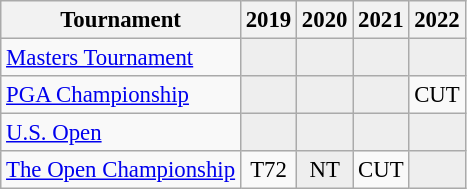<table class="wikitable" style="font-size:95%;text-align:center;">
<tr>
<th>Tournament</th>
<th>2019</th>
<th>2020</th>
<th>2021</th>
<th>2022</th>
</tr>
<tr>
<td align=left><a href='#'>Masters Tournament</a></td>
<td style="background:#eeeeee;"></td>
<td style="background:#eeeeee;"></td>
<td style="background:#eeeeee;"></td>
<td style="background:#eeeeee;"></td>
</tr>
<tr>
<td align=left><a href='#'>PGA Championship</a></td>
<td style="background:#eeeeee;"></td>
<td style="background:#eeeeee;"></td>
<td style="background:#eeeeee;"></td>
<td>CUT</td>
</tr>
<tr>
<td align=left><a href='#'>U.S. Open</a></td>
<td style="background:#eeeeee;"></td>
<td style="background:#eeeeee;"></td>
<td style="background:#eeeeee;"></td>
<td style="background:#eeeeee;"></td>
</tr>
<tr>
<td align=left><a href='#'>The Open Championship</a></td>
<td>T72</td>
<td style="background:#eeeeee;">NT</td>
<td>CUT</td>
<td style="background:#eeeeee;"></td>
</tr>
</table>
